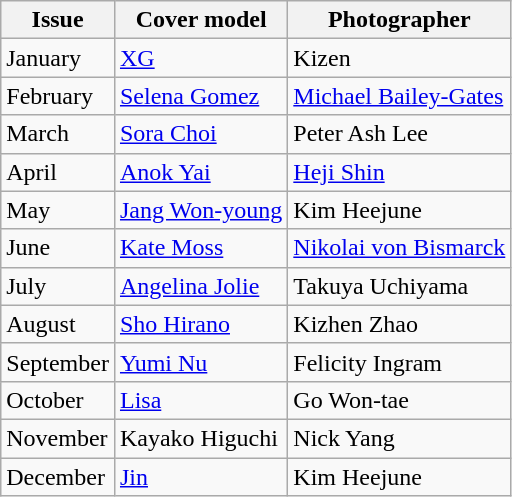<table class="sortable wikitable">
<tr>
<th>Issue</th>
<th>Cover model</th>
<th>Photographer</th>
</tr>
<tr>
<td>January</td>
<td><a href='#'>XG</a></td>
<td>Kizen</td>
</tr>
<tr>
<td>February</td>
<td><a href='#'>Selena Gomez</a></td>
<td><a href='#'>Michael Bailey-Gates</a></td>
</tr>
<tr>
<td>March</td>
<td><a href='#'>Sora Choi</a></td>
<td>Peter Ash Lee</td>
</tr>
<tr>
<td>April</td>
<td><a href='#'>Anok Yai</a></td>
<td><a href='#'>Heji Shin</a></td>
</tr>
<tr>
<td>May</td>
<td><a href='#'>Jang Won-young</a></td>
<td>Kim Heejune</td>
</tr>
<tr>
<td>June</td>
<td><a href='#'>Kate Moss</a></td>
<td><a href='#'>Nikolai von Bismarck</a></td>
</tr>
<tr>
<td>July</td>
<td><a href='#'>Angelina Jolie</a></td>
<td>Takuya Uchiyama</td>
</tr>
<tr>
<td>August</td>
<td><a href='#'>Sho Hirano</a></td>
<td>Kizhen Zhao</td>
</tr>
<tr>
<td>September</td>
<td><a href='#'>Yumi Nu</a></td>
<td>Felicity Ingram</td>
</tr>
<tr>
<td>October</td>
<td><a href='#'>Lisa</a></td>
<td>Go Won-tae</td>
</tr>
<tr>
<td>November</td>
<td>Kayako Higuchi</td>
<td>Nick Yang</td>
</tr>
<tr>
<td>December</td>
<td><a href='#'>Jin</a></td>
<td>Kim Heejune</td>
</tr>
</table>
